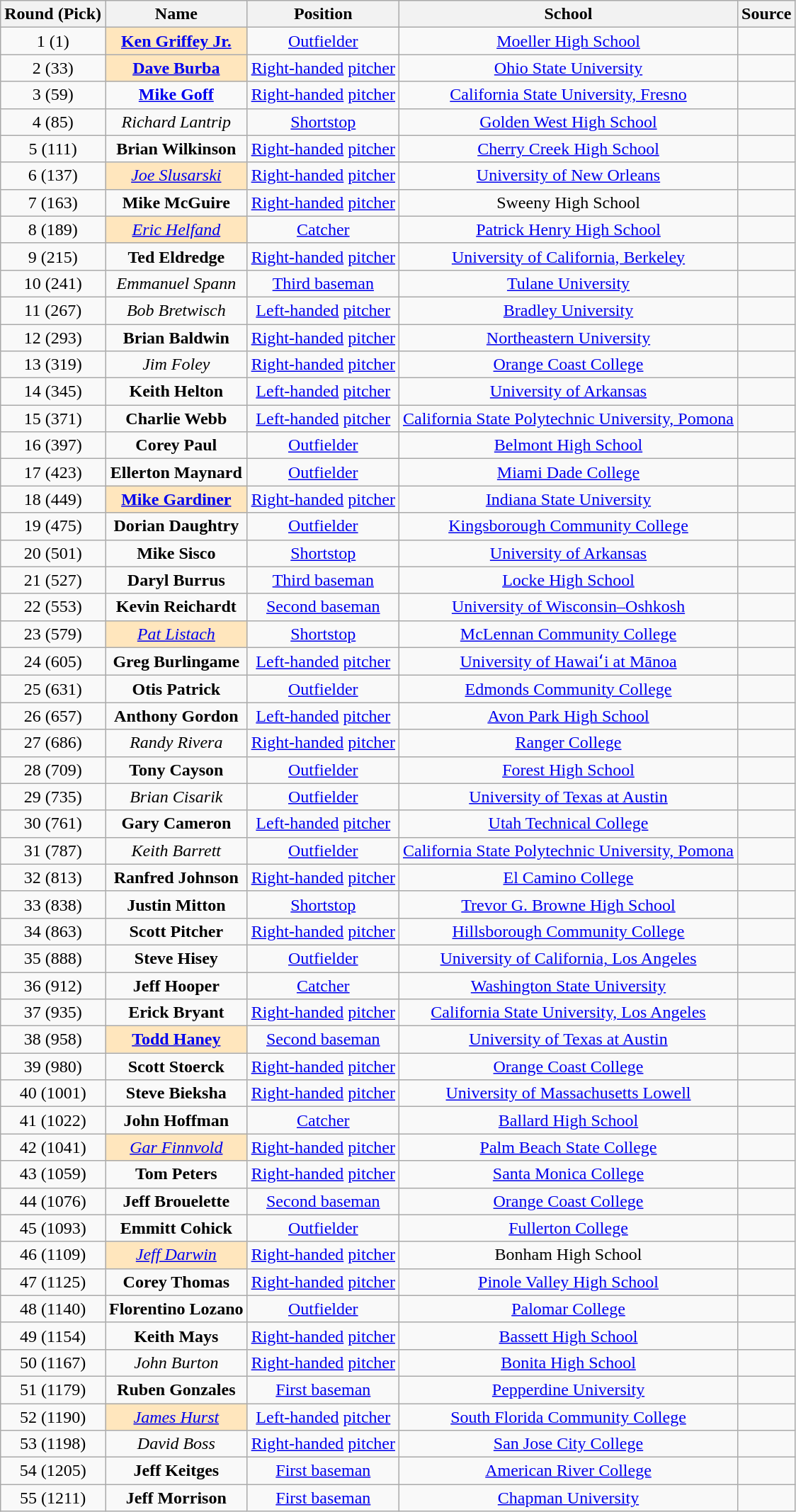<table class="wikitable" style="text-align:center;">
<tr>
<th>Round (Pick)</th>
<th>Name</th>
<th>Position</th>
<th>School</th>
<th>Source</th>
</tr>
<tr>
<td>1 (1)</td>
<td style="background-color: #FFE6BD"><strong><a href='#'>Ken Griffey Jr.</a></strong></td>
<td><a href='#'>Outfielder</a></td>
<td><a href='#'>Moeller High School</a></td>
<td></td>
</tr>
<tr>
<td>2 (33)</td>
<td style="background-color: #FFE6BD"><strong><a href='#'>Dave Burba</a></strong></td>
<td><a href='#'>Right-handed</a> <a href='#'>pitcher</a></td>
<td><a href='#'>Ohio State University</a></td>
<td></td>
</tr>
<tr>
<td>3 (59)</td>
<td><strong><a href='#'>Mike Goff</a></strong></td>
<td><a href='#'>Right-handed</a> <a href='#'>pitcher</a></td>
<td><a href='#'>California State University, Fresno</a></td>
<td></td>
</tr>
<tr>
<td>4 (85)</td>
<td><em>Richard Lantrip</em></td>
<td><a href='#'>Shortstop</a></td>
<td><a href='#'>Golden West High School</a></td>
<td></td>
</tr>
<tr>
<td>5 (111)</td>
<td><strong>Brian Wilkinson</strong></td>
<td><a href='#'>Right-handed</a> <a href='#'>pitcher</a></td>
<td><a href='#'>Cherry Creek High School</a></td>
<td></td>
</tr>
<tr>
<td>6 (137)</td>
<td style="background-color: #FFE6BD"><em><a href='#'>Joe Slusarski</a></em></td>
<td><a href='#'>Right-handed</a> <a href='#'>pitcher</a></td>
<td><a href='#'>University of New Orleans</a></td>
<td></td>
</tr>
<tr>
<td>7 (163)</td>
<td><strong>Mike McGuire</strong></td>
<td><a href='#'>Right-handed</a> <a href='#'>pitcher</a></td>
<td>Sweeny High School</td>
<td></td>
</tr>
<tr>
<td>8 (189)</td>
<td style="background-color: #FFE6BD"><em><a href='#'>Eric Helfand</a></em></td>
<td><a href='#'>Catcher</a></td>
<td><a href='#'>Patrick Henry High School</a></td>
<td></td>
</tr>
<tr>
<td>9 (215)</td>
<td><strong>Ted Eldredge</strong></td>
<td><a href='#'>Right-handed</a> <a href='#'>pitcher</a></td>
<td><a href='#'>University of California, Berkeley</a></td>
<td></td>
</tr>
<tr>
<td>10 (241)</td>
<td><em>Emmanuel Spann</em></td>
<td><a href='#'>Third baseman</a></td>
<td><a href='#'>Tulane University</a></td>
<td></td>
</tr>
<tr>
<td>11 (267)</td>
<td><em>Bob Bretwisch</em></td>
<td><a href='#'>Left-handed</a> <a href='#'>pitcher</a></td>
<td><a href='#'>Bradley University</a></td>
<td></td>
</tr>
<tr>
<td>12 (293)</td>
<td><strong>Brian Baldwin</strong></td>
<td><a href='#'>Right-handed</a> <a href='#'>pitcher</a></td>
<td><a href='#'>Northeastern University</a></td>
<td></td>
</tr>
<tr>
<td>13 (319)</td>
<td><em>Jim Foley</em></td>
<td><a href='#'>Right-handed</a> <a href='#'>pitcher</a></td>
<td><a href='#'>Orange Coast College</a></td>
<td></td>
</tr>
<tr>
<td>14 (345)</td>
<td><strong>Keith Helton</strong></td>
<td><a href='#'>Left-handed</a> <a href='#'>pitcher</a></td>
<td><a href='#'>University of Arkansas</a></td>
<td></td>
</tr>
<tr>
<td>15 (371)</td>
<td><strong>Charlie Webb</strong></td>
<td><a href='#'>Left-handed</a> <a href='#'>pitcher</a></td>
<td><a href='#'>California State Polytechnic University, Pomona</a></td>
<td></td>
</tr>
<tr>
<td>16 (397)</td>
<td><strong>Corey Paul</strong></td>
<td><a href='#'>Outfielder</a></td>
<td><a href='#'>Belmont High School</a></td>
<td></td>
</tr>
<tr>
<td>17 (423)</td>
<td><strong>Ellerton Maynard</strong></td>
<td><a href='#'>Outfielder</a></td>
<td><a href='#'>Miami Dade College</a></td>
<td></td>
</tr>
<tr>
<td>18 (449)</td>
<td style="background-color: #FFE6BD"><strong><a href='#'>Mike Gardiner</a></strong></td>
<td><a href='#'>Right-handed</a> <a href='#'>pitcher</a></td>
<td><a href='#'>Indiana State University</a></td>
<td></td>
</tr>
<tr>
<td>19 (475)</td>
<td><strong>Dorian Daughtry</strong></td>
<td><a href='#'>Outfielder</a></td>
<td><a href='#'>Kingsborough Community College</a></td>
<td></td>
</tr>
<tr>
<td>20 (501)</td>
<td><strong>Mike Sisco</strong></td>
<td><a href='#'>Shortstop</a></td>
<td><a href='#'>University of Arkansas</a></td>
<td></td>
</tr>
<tr>
<td>21 (527)</td>
<td><strong>Daryl Burrus</strong></td>
<td><a href='#'>Third baseman</a></td>
<td><a href='#'>Locke High School</a></td>
<td></td>
</tr>
<tr>
<td>22 (553)</td>
<td><strong>Kevin Reichardt</strong></td>
<td><a href='#'>Second baseman</a></td>
<td><a href='#'>University of Wisconsin–Oshkosh</a></td>
<td></td>
</tr>
<tr>
<td>23 (579)</td>
<td style="background-color: #FFE6BD"><em><a href='#'>Pat Listach</a></em></td>
<td><a href='#'>Shortstop</a></td>
<td><a href='#'>McLennan Community College</a></td>
<td></td>
</tr>
<tr>
<td>24 (605)</td>
<td><strong>Greg Burlingame</strong></td>
<td><a href='#'>Left-handed</a> <a href='#'>pitcher</a></td>
<td><a href='#'>University of Hawaiʻi at Mānoa</a></td>
<td></td>
</tr>
<tr>
<td>25 (631)</td>
<td><strong>Otis Patrick</strong></td>
<td><a href='#'>Outfielder</a></td>
<td><a href='#'>Edmonds Community College</a></td>
<td></td>
</tr>
<tr>
<td>26 (657)</td>
<td><strong>Anthony Gordon</strong></td>
<td><a href='#'>Left-handed</a> <a href='#'>pitcher</a></td>
<td><a href='#'>Avon Park High School</a></td>
<td></td>
</tr>
<tr>
<td>27 (686)</td>
<td><em>Randy Rivera</em></td>
<td><a href='#'>Right-handed</a> <a href='#'>pitcher</a></td>
<td><a href='#'>Ranger College</a></td>
<td></td>
</tr>
<tr>
<td>28 (709)</td>
<td><strong>Tony Cayson</strong></td>
<td><a href='#'>Outfielder</a></td>
<td><a href='#'>Forest High School</a></td>
<td></td>
</tr>
<tr>
<td>29 (735)</td>
<td><em>Brian Cisarik</em></td>
<td><a href='#'>Outfielder</a></td>
<td><a href='#'>University of Texas at Austin</a></td>
<td></td>
</tr>
<tr>
<td>30 (761)</td>
<td><strong>Gary Cameron</strong></td>
<td><a href='#'>Left-handed</a> <a href='#'>pitcher</a></td>
<td><a href='#'>Utah Technical College</a></td>
<td></td>
</tr>
<tr>
<td>31 (787)</td>
<td><em>Keith Barrett</em></td>
<td><a href='#'>Outfielder</a></td>
<td><a href='#'>California State Polytechnic University, Pomona</a></td>
<td></td>
</tr>
<tr>
<td>32 (813)</td>
<td><strong>Ranfred Johnson</strong></td>
<td><a href='#'>Right-handed</a> <a href='#'>pitcher</a></td>
<td><a href='#'>El Camino College</a></td>
<td></td>
</tr>
<tr>
<td>33 (838)</td>
<td><strong>Justin Mitton</strong></td>
<td><a href='#'>Shortstop</a></td>
<td><a href='#'>Trevor G. Browne High School</a></td>
<td></td>
</tr>
<tr>
<td>34 (863)</td>
<td><strong>Scott Pitcher</strong></td>
<td><a href='#'>Right-handed</a> <a href='#'>pitcher</a></td>
<td><a href='#'>Hillsborough Community College</a></td>
<td></td>
</tr>
<tr>
<td>35 (888)</td>
<td><strong>Steve Hisey</strong></td>
<td><a href='#'>Outfielder</a></td>
<td><a href='#'>University of California, Los Angeles</a></td>
<td></td>
</tr>
<tr>
<td>36 (912)</td>
<td><strong>Jeff Hooper</strong></td>
<td><a href='#'>Catcher</a></td>
<td><a href='#'>Washington State University</a></td>
<td></td>
</tr>
<tr>
<td>37 (935)</td>
<td><strong>Erick Bryant</strong></td>
<td><a href='#'>Right-handed</a> <a href='#'>pitcher</a></td>
<td><a href='#'>California State University, Los Angeles</a></td>
<td></td>
</tr>
<tr>
<td>38 (958)</td>
<td style="background-color: #FFE6BD"><strong><a href='#'>Todd Haney</a></strong></td>
<td><a href='#'>Second baseman</a></td>
<td><a href='#'>University of Texas at Austin</a></td>
<td></td>
</tr>
<tr>
<td>39 (980)</td>
<td><strong>Scott Stoerck</strong></td>
<td><a href='#'>Right-handed</a> <a href='#'>pitcher</a></td>
<td><a href='#'>Orange Coast College</a></td>
<td></td>
</tr>
<tr>
<td>40 (1001)</td>
<td><strong>Steve Bieksha</strong></td>
<td><a href='#'>Right-handed</a> <a href='#'>pitcher</a></td>
<td><a href='#'>University of Massachusetts Lowell</a></td>
<td></td>
</tr>
<tr>
<td>41 (1022)</td>
<td><strong>John Hoffman</strong></td>
<td><a href='#'>Catcher</a></td>
<td><a href='#'>Ballard High School</a></td>
<td></td>
</tr>
<tr>
<td>42 (1041)</td>
<td style="background-color: #FFE6BD"><em><a href='#'>Gar Finnvold</a></em></td>
<td><a href='#'>Right-handed</a> <a href='#'>pitcher</a></td>
<td><a href='#'>Palm Beach State College</a></td>
<td></td>
</tr>
<tr>
<td>43 (1059)</td>
<td><strong>Tom Peters</strong></td>
<td><a href='#'>Right-handed</a> <a href='#'>pitcher</a></td>
<td><a href='#'>Santa Monica College</a></td>
<td></td>
</tr>
<tr>
<td>44 (1076)</td>
<td><strong>Jeff Brouelette</strong></td>
<td><a href='#'>Second baseman</a></td>
<td><a href='#'>Orange Coast College</a></td>
<td></td>
</tr>
<tr>
<td>45 (1093)</td>
<td><strong>Emmitt Cohick</strong></td>
<td><a href='#'>Outfielder</a></td>
<td><a href='#'>Fullerton College</a></td>
<td></td>
</tr>
<tr>
<td>46 (1109)</td>
<td style="background-color: #FFE6BD"><em><a href='#'>Jeff Darwin</a></em></td>
<td><a href='#'>Right-handed</a> <a href='#'>pitcher</a></td>
<td>Bonham High School</td>
<td></td>
</tr>
<tr>
<td>47 (1125)</td>
<td><strong>Corey Thomas</strong></td>
<td><a href='#'>Right-handed</a> <a href='#'>pitcher</a></td>
<td><a href='#'>Pinole Valley High School</a></td>
<td></td>
</tr>
<tr>
<td>48 (1140)</td>
<td><strong>Florentino Lozano</strong></td>
<td><a href='#'>Outfielder</a></td>
<td><a href='#'>Palomar College</a></td>
<td></td>
</tr>
<tr>
<td>49 (1154)</td>
<td><strong>Keith Mays</strong></td>
<td><a href='#'>Right-handed</a> <a href='#'>pitcher</a></td>
<td><a href='#'>Bassett High School</a></td>
<td></td>
</tr>
<tr>
<td>50 (1167)</td>
<td><em>John Burton</em></td>
<td><a href='#'>Right-handed</a> <a href='#'>pitcher</a></td>
<td><a href='#'>Bonita High School</a></td>
<td></td>
</tr>
<tr>
<td>51 (1179)</td>
<td><strong>Ruben Gonzales</strong></td>
<td><a href='#'>First baseman</a></td>
<td><a href='#'>Pepperdine University</a></td>
<td></td>
</tr>
<tr>
<td>52 (1190)</td>
<td style="background-color: #FFE6BD"><em><a href='#'>James Hurst</a></em></td>
<td><a href='#'>Left-handed</a> <a href='#'>pitcher</a></td>
<td><a href='#'>South Florida Community College</a></td>
<td></td>
</tr>
<tr>
<td>53 (1198)</td>
<td><em>David Boss</em></td>
<td><a href='#'>Right-handed</a> <a href='#'>pitcher</a></td>
<td><a href='#'>San Jose City College</a></td>
<td></td>
</tr>
<tr>
<td>54 (1205)</td>
<td><strong>Jeff Keitges</strong></td>
<td><a href='#'>First baseman</a></td>
<td><a href='#'>American River College</a></td>
<td></td>
</tr>
<tr>
<td>55 (1211)</td>
<td><strong>Jeff Morrison</strong></td>
<td><a href='#'>First baseman</a></td>
<td><a href='#'>Chapman University</a></td>
<td></td>
</tr>
</table>
